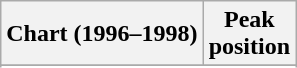<table class="wikitable sortable plainrowheaders" style="text-align:center">
<tr>
<th scope="col">Chart (1996–1998)</th>
<th scope="col">Peak<br>position</th>
</tr>
<tr>
</tr>
<tr>
</tr>
<tr>
</tr>
<tr>
</tr>
<tr>
</tr>
<tr>
</tr>
<tr>
</tr>
<tr>
</tr>
<tr>
</tr>
<tr>
</tr>
<tr>
</tr>
</table>
